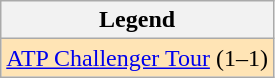<table class="wikitable">
<tr>
<th>Legend</th>
</tr>
<tr style="background:moccasin">
<td><a href='#'>ATP Challenger Tour</a> (1–1)</td>
</tr>
</table>
